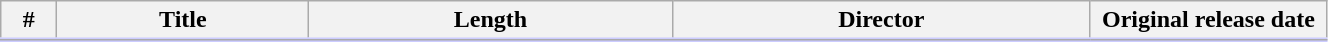<table class="wikitable" width="70%">
<tr style="border-bottom: 3px solid #CCF">
<th width="30">#</th>
<th>Title</th>
<th>Length</th>
<th>Director</th>
<th width="150">Original release date</th>
</tr>
<tr>
</tr>
</table>
